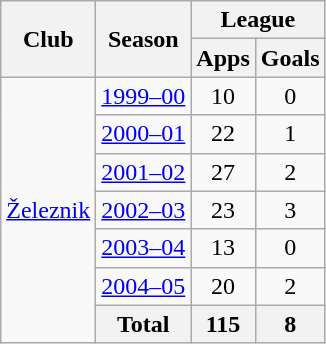<table class="wikitable" style="text-align:center">
<tr>
<th rowspan="2">Club</th>
<th rowspan="2">Season</th>
<th colspan="2">League</th>
</tr>
<tr>
<th>Apps</th>
<th>Goals</th>
</tr>
<tr>
<td rowspan="7"><a href='#'>Železnik</a></td>
<td><a href='#'>1999–00</a></td>
<td>10</td>
<td>0</td>
</tr>
<tr>
<td><a href='#'>2000–01</a></td>
<td>22</td>
<td>1</td>
</tr>
<tr>
<td><a href='#'>2001–02</a></td>
<td>27</td>
<td>2</td>
</tr>
<tr>
<td><a href='#'>2002–03</a></td>
<td>23</td>
<td>3</td>
</tr>
<tr>
<td><a href='#'>2003–04</a></td>
<td>13</td>
<td>0</td>
</tr>
<tr>
<td><a href='#'>2004–05</a></td>
<td>20</td>
<td>2</td>
</tr>
<tr>
<th>Total</th>
<th>115</th>
<th>8</th>
</tr>
</table>
